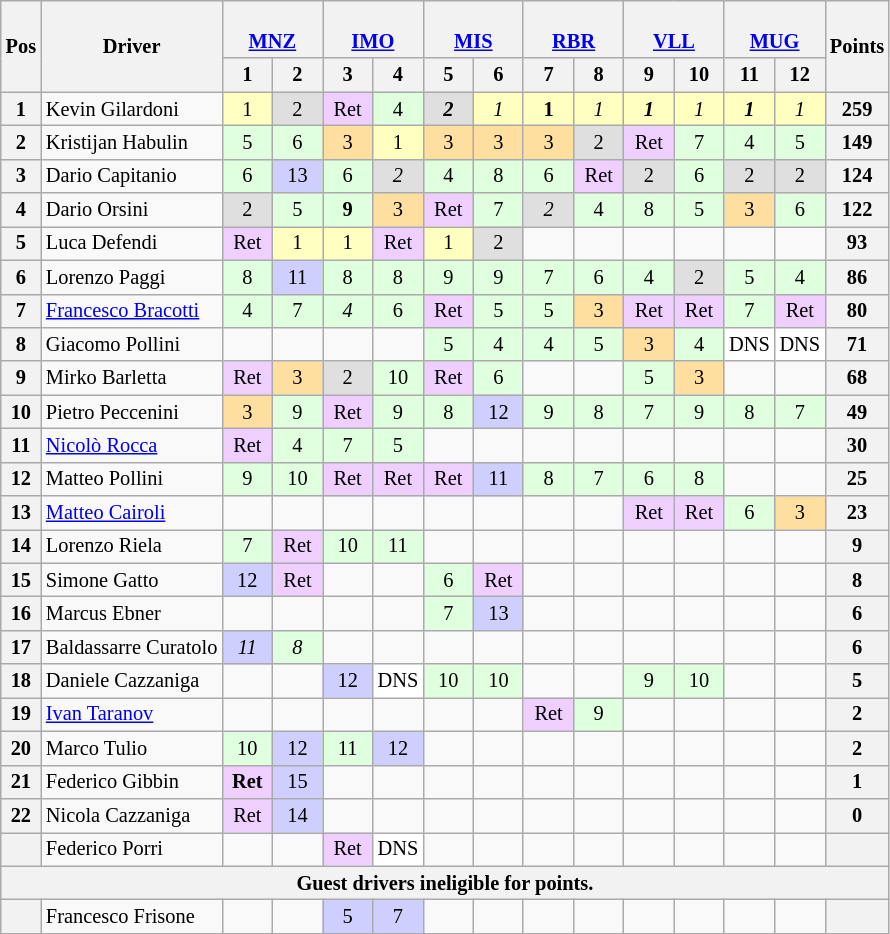<table class="wikitable" style="font-size:85%; text-align: center;">
<tr>
<th rowspan=2>Pos</th>
<th rowspan=2>Driver</th>
<th colspan=2><br><a href='#'>MNZ</a></th>
<th colspan=2><br><a href='#'>IMO</a></th>
<th colspan=2><br><a href='#'>MIS</a></th>
<th colspan=2><br><a href='#'>RBR</a></th>
<th colspan=2><br><a href='#'>VLL</a></th>
<th colspan=2><br><a href='#'>MUG</a></th>
<th rowspan=2>Points</th>
</tr>
<tr>
<th width="27">1</th>
<th width="27">2</th>
<th width="27">3</th>
<th width="27">4</th>
<th width="27">5</th>
<th width="27">6</th>
<th width="27">7</th>
<th width="27">8</th>
<th width="27">9</th>
<th width="27">10</th>
<th width="27">11</th>
<th width="27">12</th>
</tr>
<tr>
<th>1</th>
<td align=left nowrap> Kevin Gilardoni</td>
<td style="background:#FFFFBF;">1</td>
<td style="background:#DFDFDF;">2</td>
<td style="background:#EFCFFF;">Ret</td>
<td style="background:#DFFFDF;">4</td>
<td style="background:#DFDFDF;"><strong><em>2</em></strong></td>
<td style="background:#FFFFBF;"><em>1</em></td>
<td style="background:#FFFFBF;"><strong>1</strong></td>
<td style="background:#FFFFBF;"><em>1</em></td>
<td style="background:#FFFFBF;"><strong><em>1</em></strong></td>
<td style="background:#FFFFBF;"><em>1</em></td>
<td style="background:#FFFFBF;"><strong><em>1</em></strong></td>
<td style="background:#FFFFBF;"><em>1</em></td>
<th>259</th>
</tr>
<tr>
<th>2</th>
<td align=left nowrap> Kristijan Habulin</td>
<td style="background:#DFFFDF;">5</td>
<td style="background:#DFFFDF;">6</td>
<td style="background:#FFDF9F;">3</td>
<td style="background:#FFFFBF;">1</td>
<td style="background:#FFDF9F;">3</td>
<td style="background:#FFDF9F;">3</td>
<td style="background:#FFDF9F;">3</td>
<td style="background:#DFDFDF;">2</td>
<td style="background:#EFCFFF;">Ret</td>
<td style="background:#DFFFDF;">7</td>
<td style="background:#DFFFDF;">4</td>
<td style="background:#DFFFDF;">5</td>
<th>149</th>
</tr>
<tr>
<th>3</th>
<td align=left nowrap> Dario Capitanio</td>
<td style="background:#DFFFDF;">6</td>
<td style="background:#CFCFFF;">13</td>
<td style="background:#DFFFDF;">6</td>
<td style="background:#DFDFDF;"><em>2</em></td>
<td style="background:#DFFFDF;">4</td>
<td style="background:#DFFFDF;">8</td>
<td style="background:#DFFFDF;">6</td>
<td style="background:#EFCFFF;">Ret</td>
<td style="background:#DFDFDF;">2</td>
<td style="background:#DFFFDF;">6</td>
<td style="background:#DFDFDF;">2</td>
<td style="background:#DFDFDF;">2</td>
<th>124</th>
</tr>
<tr>
<th>4</th>
<td align=left nowrap> Dario Orsini</td>
<td style="background:#DFDFDF;">2</td>
<td style="background:#DFFFDF;">5</td>
<td style="background:#DFFFDF;"><strong>9</strong></td>
<td style="background:#FFDF9F;">3</td>
<td style="background:#EFCFFF;">Ret</td>
<td style="background:#DFFFDF;">7</td>
<td style="background:#DFDFDF;"><em>2</em></td>
<td style="background:#DFFFDF;">4</td>
<td style="background:#DFFFDF;">8</td>
<td style="background:#DFFFDF;">5</td>
<td style="background:#FFDF9F;">3</td>
<td style="background:#DFFFDF;">6</td>
<th>122</th>
</tr>
<tr>
<th>5</th>
<td align=left nowrap> Luca Defendi</td>
<td style="background:#EFCFFF;">Ret</td>
<td style="background:#FFFFBF;">1</td>
<td style="background:#FFFFBF;">1</td>
<td style="background:#EFCFFF;">Ret</td>
<td style="background:#FFFFBF;">1</td>
<td style="background:#DFDFDF;">2</td>
<td></td>
<td></td>
<td></td>
<td></td>
<td></td>
<td></td>
<th>93</th>
</tr>
<tr>
<th>6</th>
<td align=left nowrap> Lorenzo Paggi</td>
<td style="background:#DFFFDF;">8</td>
<td style="background:#CFCFFF;">11</td>
<td style="background:#DFFFDF;">8</td>
<td style="background:#DFFFDF;">8</td>
<td style="background:#DFFFDF;">9</td>
<td style="background:#DFFFDF;">9</td>
<td style="background:#DFFFDF;">7</td>
<td style="background:#DFFFDF;">6</td>
<td style="background:#DFFFDF;">4</td>
<td style="background:#DFDFDF;">2</td>
<td style="background:#DFFFDF;">5</td>
<td style="background:#DFFFDF;">4</td>
<th>86</th>
</tr>
<tr>
<th>7</th>
<td align=left nowrap> <a href='#'>Francesco Bracotti</a></td>
<td style="background:#DFFFDF;">4</td>
<td style="background:#DFFFDF;">7</td>
<td style="background:#DFFFDF;"><em>4</em></td>
<td style="background:#DFFFDF;">6</td>
<td style="background:#EFCFFF;">Ret</td>
<td style="background:#DFFFDF;">5</td>
<td style="background:#DFFFDF;">5</td>
<td style="background:#FFDF9F;">3</td>
<td style="background:#EFCFFF;">Ret</td>
<td style="background:#EFCFFF;">Ret</td>
<td style="background:#DFFFDF;">7</td>
<td style="background:#EFCFFF;">Ret</td>
<th>80</th>
</tr>
<tr>
<th>8</th>
<td align=left nowrap> Giacomo Pollini</td>
<td></td>
<td></td>
<td></td>
<td></td>
<td style="background:#DFFFDF;">5</td>
<td style="background:#DFFFDF;">4</td>
<td style="background:#DFFFDF;">4</td>
<td style="background:#DFFFDF;">5</td>
<td style="background:#FFDF9F;">3</td>
<td style="background:#DFFFDF;">4</td>
<td style="background:#FFFFFF;">DNS</td>
<td style="background:#FFFFFF;">DNS</td>
<th>71</th>
</tr>
<tr>
<th>9</th>
<td align=left nowrap> Mirko Barletta</td>
<td style="background:#EFCFFF;">Ret</td>
<td style="background:#FFDF9F;">3</td>
<td style="background:#DFDFDF;">2</td>
<td style="background:#DFFFDF;">10</td>
<td style="background:#EFCFFF;">Ret</td>
<td style="background:#DFFFDF;">6</td>
<td></td>
<td></td>
<td style="background:#DFFFDF;">5</td>
<td style="background:#FFDF9F;">3</td>
<td></td>
<td></td>
<th>68</th>
</tr>
<tr>
<th>10</th>
<td align=left nowrap> Pietro Peccenini</td>
<td style="background:#FFDF9F;">3</td>
<td style="background:#DFFFDF;">9</td>
<td style="background:#EFCFFF;">Ret</td>
<td style="background:#DFFFDF;">9</td>
<td style="background:#DFFFDF;">8</td>
<td style="background:#CFCFFF;">12</td>
<td style="background:#DFFFDF;">9</td>
<td style="background:#DFFFDF;">8</td>
<td style="background:#DFFFDF;">7</td>
<td style="background:#DFFFDF;">9</td>
<td style="background:#DFFFDF;">8</td>
<td style="background:#DFFFDF;">7</td>
<th>49</th>
</tr>
<tr>
<th>11</th>
<td align=left nowrap> <a href='#'>Nicolò Rocca</a></td>
<td style="background:#EFCFFF;">Ret</td>
<td style="background:#DFFFDF;">4</td>
<td style="background:#DFFFDF;">7</td>
<td style="background:#DFFFDF;">5</td>
<td></td>
<td></td>
<td></td>
<td></td>
<td></td>
<td></td>
<td></td>
<td></td>
<th>30</th>
</tr>
<tr>
<th>12</th>
<td align=left nowrap> Matteo Pollini</td>
<td style="background:#DFFFDF;">9</td>
<td style="background:#DFFFDF;">10</td>
<td style="background:#EFCFFF;">Ret</td>
<td style="background:#EFCFFF;">Ret</td>
<td style="background:#EFCFFF;">Ret</td>
<td style="background:#CFCFFF;">11</td>
<td style="background:#DFFFDF;">8</td>
<td style="background:#DFFFDF;">7</td>
<td style="background:#DFFFDF;">6</td>
<td style="background:#DFFFDF;">8</td>
<td></td>
<td></td>
<th>25</th>
</tr>
<tr>
<th>13</th>
<td align=left nowrap> <a href='#'>Matteo Cairoli</a></td>
<td></td>
<td></td>
<td></td>
<td></td>
<td></td>
<td></td>
<td></td>
<td></td>
<td style="background:#EFCFFF;">Ret</td>
<td style="background:#EFCFFF;">Ret</td>
<td style="background:#DFFFDF;">6</td>
<td style="background:#FFDF9F;">3</td>
<th>23</th>
</tr>
<tr>
<th>14</th>
<td align=left nowrap> Lorenzo Riela</td>
<td style="background:#DFFFDF;">7</td>
<td style="background:#EFCFFF;">Ret</td>
<td style="background:#DFFFDF;">10</td>
<td style="background:#DFFFDF;">11</td>
<td></td>
<td></td>
<td></td>
<td></td>
<td></td>
<td></td>
<td></td>
<td></td>
<th>9</th>
</tr>
<tr>
<th>15</th>
<td align=left nowrap> Simone Gatto</td>
<td style="background:#CFCFFF;">12</td>
<td style="background:#EFCFFF;">Ret</td>
<td></td>
<td></td>
<td style="background:#DFFFDF;">6</td>
<td style="background:#EFCFFF;">Ret</td>
<td></td>
<td></td>
<td></td>
<td></td>
<td></td>
<td></td>
<th>8</th>
</tr>
<tr>
<th>16</th>
<td align=left nowrap> Marcus Ebner</td>
<td></td>
<td></td>
<td></td>
<td></td>
<td style="background:#DFFFDF;">7</td>
<td style="background:#CFCFFF;">13</td>
<td></td>
<td></td>
<td></td>
<td></td>
<td></td>
<td></td>
<th>6</th>
</tr>
<tr>
<th>17</th>
<td align=left nowrap> Baldassarre Curatolo</td>
<td style="background:#CFCFFF;"><em>11</em></td>
<td style="background:#DFFFDF;"><em>8</em></td>
<td></td>
<td></td>
<td></td>
<td></td>
<td></td>
<td></td>
<td></td>
<td></td>
<td></td>
<td></td>
<th>6</th>
</tr>
<tr>
<th>18</th>
<td align=left nowrap> Daniele Cazzaniga</td>
<td></td>
<td></td>
<td style="background:#CFCFFF;">12</td>
<td style="background:#FFFFFF;">DNS</td>
<td style="background:#DFFFDF;">10</td>
<td style="background:#DFFFDF;">10</td>
<td></td>
<td></td>
<td style="background:#DFFFDF;">9</td>
<td style="background:#DFFFDF;">10</td>
<td></td>
<td></td>
<th>5</th>
</tr>
<tr>
<th>19</th>
<td align=left nowrap> <a href='#'>Ivan Taranov</a></td>
<td></td>
<td></td>
<td></td>
<td></td>
<td></td>
<td></td>
<td style="background:#EFCFFF;">Ret</td>
<td style="background:#DFFFDF;">9</td>
<td></td>
<td></td>
<td></td>
<td></td>
<th>2</th>
</tr>
<tr>
<th>20</th>
<td align=left nowrap> Marco Tulio</td>
<td style="background:#DFFFDF;">10</td>
<td style="background:#CFCFFF;">12</td>
<td style="background:#DFFFDF;">11</td>
<td style="background:#CFCFFF;">12</td>
<td></td>
<td></td>
<td></td>
<td></td>
<td></td>
<td></td>
<td></td>
<td></td>
<th>2</th>
</tr>
<tr>
<th>21</th>
<td align=left nowrap> Federico Gibbin</td>
<td style="background:#EFCFFF;"><strong>Ret</strong></td>
<td style="background:#CFCFFF;">15</td>
<td></td>
<td></td>
<td></td>
<td></td>
<td></td>
<td></td>
<td></td>
<td></td>
<td></td>
<td></td>
<th>1</th>
</tr>
<tr>
<th>22</th>
<td align=left nowrap> Nicola Cazzaniga</td>
<td style="background:#EFCFFF;">Ret</td>
<td style="background:#CFCFFF;">14</td>
<td></td>
<td></td>
<td></td>
<td></td>
<td></td>
<td></td>
<td></td>
<td></td>
<td></td>
<td></td>
<th>0</th>
</tr>
<tr>
<th></th>
<td align=left nowrap> Federico Porri</td>
<td></td>
<td></td>
<td style="background:#EFCFFF;">Ret</td>
<td style="background:#FFFFFF;">DNS</td>
<td></td>
<td></td>
<td></td>
<td></td>
<td></td>
<td></td>
<td></td>
<td></td>
<th></th>
</tr>
<tr>
<th colspan=15>Guest drivers ineligible for points.</th>
</tr>
<tr>
<th></th>
<td align=left nowrap> Francesco Frisone</td>
<td></td>
<td></td>
<td style="background:#CFCFFF;">5</td>
<td style="background:#CFCFFF;">7</td>
<td></td>
<td></td>
<td></td>
<td></td>
<td></td>
<td></td>
<td></td>
<td></td>
<th></th>
</tr>
</table>
